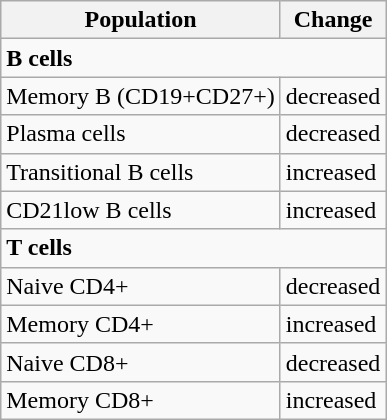<table class="wikitable">
<tr>
<th>Population</th>
<th>Change</th>
</tr>
<tr>
<td colspan="2"><strong>B cells</strong></td>
</tr>
<tr>
<td>Memory B (CD19+CD27+)</td>
<td>decreased</td>
</tr>
<tr>
<td>Plasma cells</td>
<td>decreased</td>
</tr>
<tr>
<td>Transitional B cells</td>
<td>increased</td>
</tr>
<tr>
<td>CD21low B cells</td>
<td>increased</td>
</tr>
<tr>
<td colspan="2"><strong>T cells</strong></td>
</tr>
<tr>
<td>Naive CD4+</td>
<td>decreased</td>
</tr>
<tr>
<td>Memory CD4+</td>
<td>increased</td>
</tr>
<tr>
<td>Naive CD8+</td>
<td>decreased</td>
</tr>
<tr>
<td>Memory CD8+</td>
<td>increased</td>
</tr>
</table>
